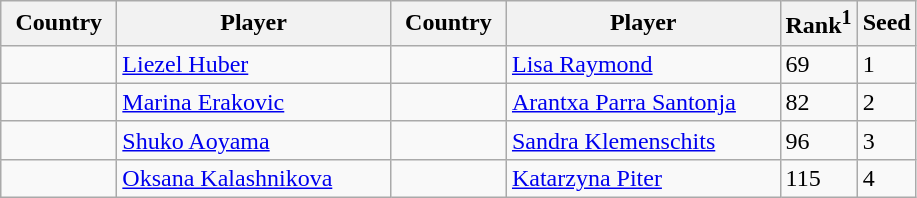<table class="sortable wikitable">
<tr>
<th width="70">Country</th>
<th width="175">Player</th>
<th width="70">Country</th>
<th width="175">Player</th>
<th>Rank<sup>1</sup></th>
<th>Seed</th>
</tr>
<tr>
<td></td>
<td><a href='#'>Liezel Huber</a></td>
<td></td>
<td><a href='#'>Lisa Raymond</a></td>
<td>69</td>
<td>1</td>
</tr>
<tr>
<td></td>
<td><a href='#'>Marina Erakovic</a></td>
<td></td>
<td><a href='#'>Arantxa Parra Santonja</a></td>
<td>82</td>
<td>2</td>
</tr>
<tr>
<td></td>
<td><a href='#'>Shuko Aoyama</a></td>
<td></td>
<td><a href='#'>Sandra Klemenschits</a></td>
<td>96</td>
<td>3</td>
</tr>
<tr>
<td></td>
<td><a href='#'>Oksana Kalashnikova</a></td>
<td></td>
<td><a href='#'>Katarzyna Piter</a></td>
<td>115</td>
<td>4</td>
</tr>
</table>
